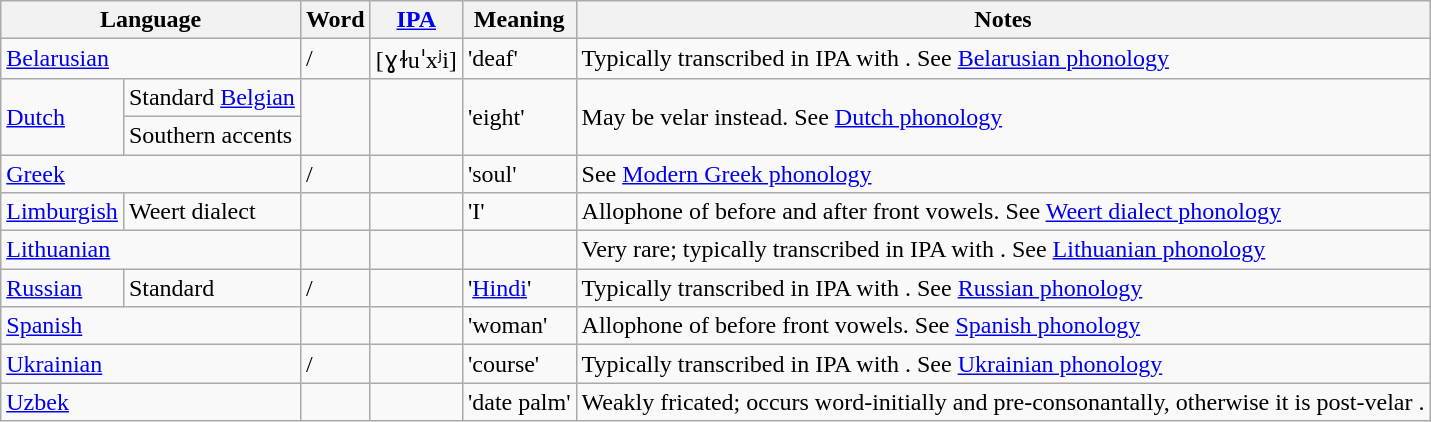<table class="wikitable">
<tr>
<th colspan="2">Language</th>
<th>Word</th>
<th><a href='#'>IPA</a></th>
<th>Meaning</th>
<th>Notes</th>
</tr>
<tr>
<td colspan="2"><a href='#'>Belarusian</a></td>
<td> / </td>
<td>[ɣɫuˈxʲi]</td>
<td>'deaf'</td>
<td>Typically transcribed in IPA with . See <a href='#'>Belarusian phonology</a></td>
</tr>
<tr>
<td rowspan="2"><a href='#'>Dutch</a></td>
<td>Standard <a href='#'>Belgian</a></td>
<td rowspan="2"></td>
<td rowspan="2"></td>
<td rowspan="2">'eight'</td>
<td rowspan="2">May be velar  instead. See <a href='#'>Dutch phonology</a></td>
</tr>
<tr>
<td>Southern accents</td>
</tr>
<tr>
<td colspan="2"><a href='#'>Greek</a></td>
<td> / </td>
<td></td>
<td>'soul'</td>
<td>See <a href='#'>Modern Greek phonology</a></td>
</tr>
<tr>
<td><a href='#'>Limburgish</a></td>
<td>Weert dialect</td>
<td></td>
<td></td>
<td>'I'</td>
<td>Allophone of  before and after front vowels. See <a href='#'>Weert dialect phonology</a></td>
</tr>
<tr>
<td colspan="2"><a href='#'>Lithuanian</a></td>
<td></td>
<td></td>
<td></td>
<td>Very rare; typically transcribed in IPA with . See <a href='#'>Lithuanian phonology</a></td>
</tr>
<tr>
<td><a href='#'>Russian</a></td>
<td>Standard</td>
<td> / </td>
<td></td>
<td>'<a href='#'>Hindi</a>'</td>
<td>Typically transcribed in IPA with . See <a href='#'>Russian phonology</a></td>
</tr>
<tr>
<td colspan="2"><a href='#'>Spanish</a></td>
<td></td>
<td></td>
<td>'woman'</td>
<td>Allophone of  before front vowels. See <a href='#'>Spanish phonology</a></td>
</tr>
<tr>
<td colspan="2"><a href='#'>Ukrainian</a></td>
<td> / </td>
<td></td>
<td>'course'</td>
<td>Typically transcribed in IPA with . See <a href='#'>Ukrainian phonology</a></td>
</tr>
<tr>
<td colspan="2"><a href='#'>Uzbek</a></td>
<td></td>
<td></td>
<td>'date palm'</td>
<td>Weakly fricated; occurs word-initially and pre-consonantally, otherwise it is post-velar .</td>
</tr>
</table>
